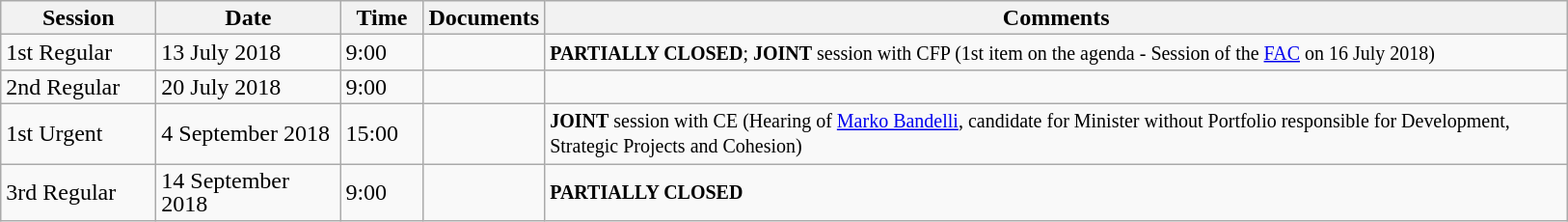<table class="wikitable mw-collapsible" style="line-height:16px;">
<tr>
<th style="width:100px;">Session</th>
<th style="width:120px;">Date</th>
<th style="width:50px;">Time</th>
<th style="width:50px;">Documents</th>
<th style="width:700px;">Comments</th>
</tr>
<tr>
<td>1st Regular</td>
<td>13 July 2018</td>
<td>9:00</td>
<td></td>
<td><span><strong><small>PARTIALLY CLOSED</small></strong></span><small>; <span><strong>JOINT</strong></span> session with CFP (1st item on the agenda - Session of the <a href='#'>FAC</a> on 16 July 2018)</small></td>
</tr>
<tr>
<td>2nd Regular</td>
<td>20 July 2018</td>
<td>9:00</td>
<td></td>
<td></td>
</tr>
<tr>
<td>1st Urgent</td>
<td>4 September 2018</td>
<td>15:00</td>
<td></td>
<td><small><span><strong>JOINT</strong></span> session with CE (Hearing of <a href='#'>Marko Bandelli</a>, candidate for Minister without Portfolio responsible for Development, Strategic Projects and Cohesion)</small></td>
</tr>
<tr>
<td>3rd Regular</td>
<td>14 September 2018</td>
<td>9:00</td>
<td></td>
<td><span><strong><small>PARTIALLY CLOSED</small></strong></span></td>
</tr>
</table>
